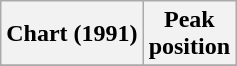<table class="wikitable sortable plainrowheaders" style="text-align:center">
<tr>
<th scope="col">Chart (1991)</th>
<th scope="col">Peak<br> position</th>
</tr>
<tr>
</tr>
</table>
